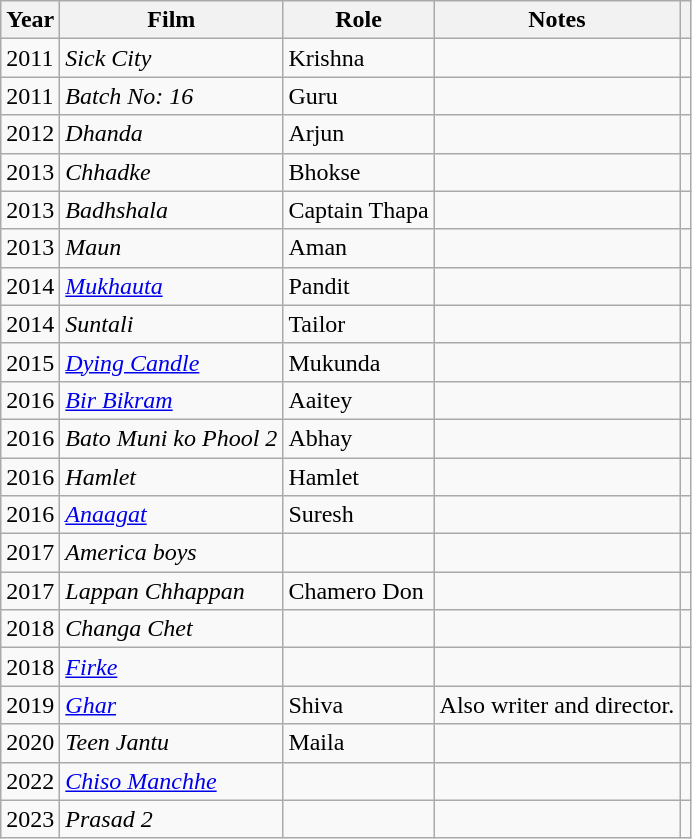<table class="wikitable sortable">
<tr>
<th>Year</th>
<th>Film</th>
<th>Role</th>
<th>Notes</th>
<th scope="col" class="unsortable"></th>
</tr>
<tr>
<td>2011</td>
<td><em>Sick City</em></td>
<td>Krishna</td>
<td></td>
<td></td>
</tr>
<tr>
<td>2011</td>
<td><em>Batch No: 16</em></td>
<td>Guru</td>
<td></td>
<td></td>
</tr>
<tr>
<td>2012</td>
<td><em>Dhanda</em></td>
<td>Arjun</td>
<td></td>
<td></td>
</tr>
<tr>
<td>2013</td>
<td><em>Chhadke</em></td>
<td>Bhokse</td>
<td></td>
<td></td>
</tr>
<tr>
<td>2013</td>
<td><em>Badhshala</em></td>
<td>Captain Thapa</td>
<td></td>
<td></td>
</tr>
<tr>
<td>2013</td>
<td><em>Maun</em></td>
<td>Aman</td>
<td></td>
<td></td>
</tr>
<tr>
<td>2014</td>
<td><em><a href='#'>Mukhauta</a></em></td>
<td>Pandit</td>
<td></td>
<td></td>
</tr>
<tr>
<td>2014</td>
<td><em>Suntali</em></td>
<td>Tailor</td>
<td></td>
<td></td>
</tr>
<tr>
<td>2015</td>
<td><em><a href='#'>Dying Candle</a></em></td>
<td>Mukunda</td>
<td></td>
<td></td>
</tr>
<tr>
<td>2016</td>
<td><em><a href='#'>Bir Bikram</a></em></td>
<td>Aaitey</td>
<td></td>
<td></td>
</tr>
<tr>
<td>2016</td>
<td><em>Bato Muni ko Phool 2</em></td>
<td>Abhay</td>
<td></td>
<td></td>
</tr>
<tr>
<td>2016</td>
<td><em>Hamlet</em></td>
<td>Hamlet</td>
<td></td>
<td></td>
</tr>
<tr>
<td>2016</td>
<td><em><a href='#'>Anaagat</a></em></td>
<td>Suresh</td>
<td></td>
<td></td>
</tr>
<tr>
<td>2017</td>
<td><em>America boys</em></td>
<td></td>
<td></td>
<td></td>
</tr>
<tr>
<td>2017</td>
<td><em>Lappan Chhappan</em></td>
<td>Chamero Don</td>
<td></td>
<td></td>
</tr>
<tr>
<td>2018</td>
<td><em>Changa Chet</em></td>
<td></td>
<td></td>
<td></td>
</tr>
<tr>
<td>2018</td>
<td><em><a href='#'>Firke</a></em></td>
<td></td>
<td></td>
<td></td>
</tr>
<tr>
<td>2019</td>
<td><em><a href='#'>Ghar</a></em></td>
<td>Shiva</td>
<td>Also writer and director.</td>
<td></td>
</tr>
<tr>
<td>2020</td>
<td><em>Teen Jantu</em></td>
<td>Maila</td>
<td></td>
<td></td>
</tr>
<tr>
<td>2022</td>
<td><em><a href='#'>Chiso Manchhe</a></em></td>
<td></td>
<td></td>
<td></td>
</tr>
<tr>
<td>2023</td>
<td><em>Prasad 2</em></td>
<td></td>
<td></td>
<td></td>
</tr>
</table>
